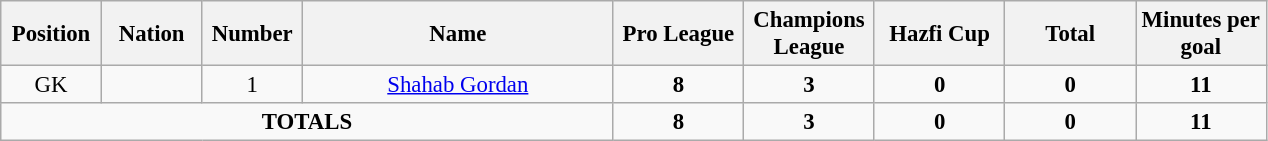<table class="wikitable" style="font-size: 95%; text-align: center;">
<tr>
<th width=60>Position</th>
<th width=60>Nation</th>
<th width=60>Number</th>
<th width=200>Name</th>
<th width=80>Pro League</th>
<th width=80>Champions League</th>
<th width=80>Hazfi Cup</th>
<th width=80>Total</th>
<th width=80>Minutes per goal</th>
</tr>
<tr>
<td>GK</td>
<td></td>
<td>1</td>
<td><a href='#'>Shahab Gordan</a></td>
<td><strong>8</strong></td>
<td><strong>3</strong></td>
<td><strong>0</strong></td>
<td><strong>0</strong></td>
<td><strong>11</strong></td>
</tr>
<tr>
<td colspan="4"><strong>TOTALS</strong></td>
<td><strong>8</strong></td>
<td><strong>3</strong></td>
<td><strong>0</strong></td>
<td><strong>0</strong></td>
<td><strong>11</strong></td>
</tr>
</table>
